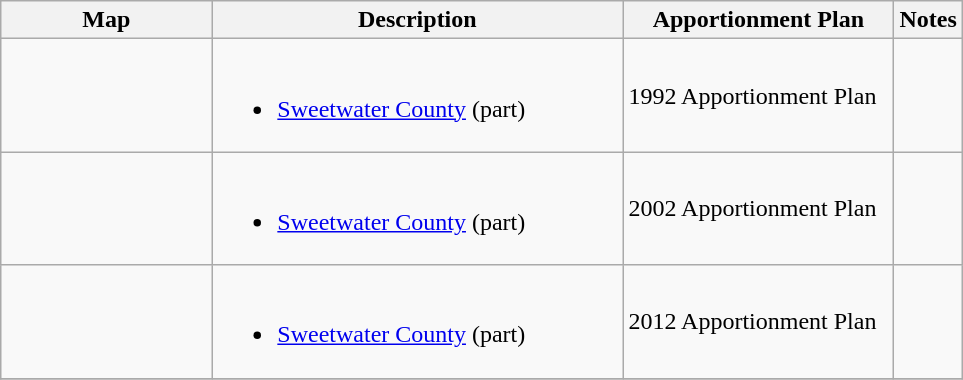<table class="wikitable sortable">
<tr>
<th style="width:100pt;">Map</th>
<th style="width:200pt;">Description</th>
<th style="width:130pt;">Apportionment Plan</th>
<th style="width:15pt;">Notes</th>
</tr>
<tr>
<td></td>
<td><br><ul><li><a href='#'>Sweetwater County</a> (part)</li></ul></td>
<td>1992 Apportionment Plan</td>
<td></td>
</tr>
<tr>
<td></td>
<td><br><ul><li><a href='#'>Sweetwater County</a> (part)</li></ul></td>
<td>2002 Apportionment Plan</td>
<td></td>
</tr>
<tr>
<td></td>
<td><br><ul><li><a href='#'>Sweetwater County</a> (part)</li></ul></td>
<td>2012 Apportionment Plan</td>
<td></td>
</tr>
<tr>
</tr>
</table>
